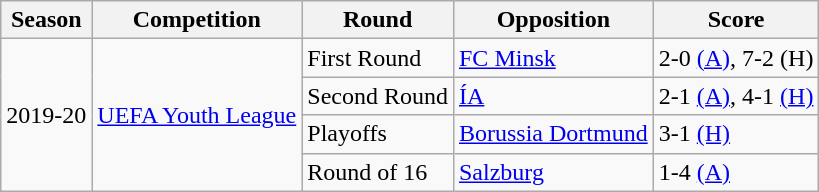<table class="wikitable">
<tr>
<th>Season</th>
<th>Competition</th>
<th>Round</th>
<th>Opposition</th>
<th>Score</th>
</tr>
<tr>
<td rowspan="4">2019-20</td>
<td rowspan="4"><a href='#'>UEFA Youth League</a></td>
<td>First Round</td>
<td> <a href='#'>FC Minsk</a></td>
<td>2-0 <a href='#'>(A)</a>, 7-2 (H)</td>
</tr>
<tr>
<td>Second Round</td>
<td> <a href='#'>ÍA</a></td>
<td>2-1 <a href='#'>(A)</a>, 4-1 <a href='#'>(H)</a></td>
</tr>
<tr>
<td>Playoffs</td>
<td> <a href='#'>Borussia Dortmund</a></td>
<td>3-1 <a href='#'>(H)</a></td>
</tr>
<tr>
<td>Round of 16</td>
<td> <a href='#'>Salzburg</a></td>
<td>1-4 <a href='#'>(A)</a></td>
</tr>
</table>
